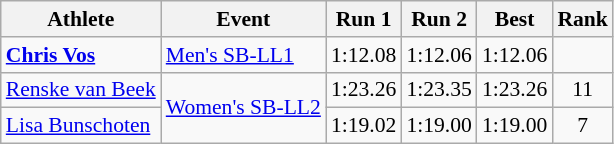<table class="wikitable" style="font-size:90%">
<tr>
<th>Athlete</th>
<th>Event</th>
<th>Run 1</th>
<th>Run 2</th>
<th>Best</th>
<th>Rank</th>
</tr>
<tr align=center>
<td align=left><strong><a href='#'>Chris Vos</a></strong></td>
<td align=left><a href='#'>Men's SB-LL1</a></td>
<td>1:12.08</td>
<td>1:12.06</td>
<td>1:12.06</td>
<td></td>
</tr>
<tr align=center>
<td align=left><a href='#'>Renske van Beek</a></td>
<td align=left rowspan=3><a href='#'>Women's SB-LL2</a></td>
<td>1:23.26</td>
<td>1:23.35</td>
<td>1:23.26</td>
<td>11</td>
</tr>
<tr align=center>
<td align=left><a href='#'>Lisa Bunschoten</a></td>
<td>1:19.02</td>
<td>1:19.00</td>
<td>1:19.00</td>
<td>7</td>
</tr>
</table>
